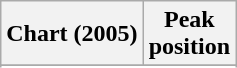<table class="wikitable sortable plainrowheaders" style="text-align:center;">
<tr>
<th scope="col">Chart (2005)</th>
<th scope="col">Peak<br>position</th>
</tr>
<tr>
</tr>
<tr>
</tr>
<tr>
</tr>
</table>
